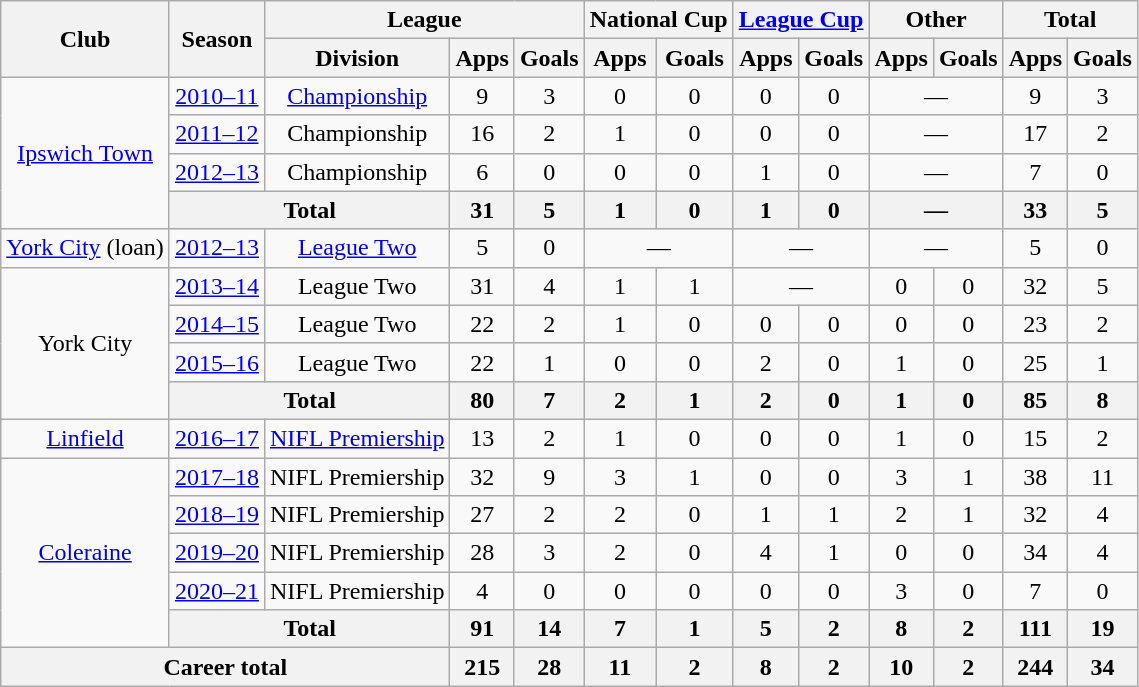<table class=wikitable style="text-align: center">
<tr>
<th rowspan=2>Club</th>
<th rowspan=2>Season</th>
<th colspan=3>League</th>
<th colspan=2>National Cup</th>
<th colspan=2><a href='#'>League Cup</a></th>
<th colspan=2>Other</th>
<th colspan=2>Total</th>
</tr>
<tr>
<th>Division</th>
<th>Apps</th>
<th>Goals</th>
<th>Apps</th>
<th>Goals</th>
<th>Apps</th>
<th>Goals</th>
<th>Apps</th>
<th>Goals</th>
<th>Apps</th>
<th>Goals</th>
</tr>
<tr>
<td rowspan=4><a href='#'>Ipswich Town</a></td>
<td><a href='#'>2010–11</a></td>
<td><a href='#'>Championship</a></td>
<td>9</td>
<td>3</td>
<td>0</td>
<td>0</td>
<td>0</td>
<td>0</td>
<td colspan=2>—</td>
<td>9</td>
<td>3</td>
</tr>
<tr>
<td><a href='#'>2011–12</a></td>
<td>Championship</td>
<td>16</td>
<td>2</td>
<td>1</td>
<td>0</td>
<td>0</td>
<td>0</td>
<td colspan=2>—</td>
<td>17</td>
<td>2</td>
</tr>
<tr>
<td><a href='#'>2012–13</a></td>
<td>Championship</td>
<td>6</td>
<td>0</td>
<td>0</td>
<td>0</td>
<td>1</td>
<td>0</td>
<td colspan=2>—</td>
<td>7</td>
<td>0</td>
</tr>
<tr>
<th colspan=2>Total</th>
<th>31</th>
<th>5</th>
<th>1</th>
<th>0</th>
<th>1</th>
<th>0</th>
<th colspan=2>—</th>
<th>33</th>
<th>5</th>
</tr>
<tr>
<td><a href='#'>York City</a> (loan)</td>
<td><a href='#'>2012–13</a></td>
<td><a href='#'>League Two</a></td>
<td>5</td>
<td>0</td>
<td colspan=2>—</td>
<td colspan=2>—</td>
<td colspan=2>—</td>
<td>5</td>
<td>0</td>
</tr>
<tr>
<td rowspan=4>York City</td>
<td><a href='#'>2013–14</a></td>
<td>League Two</td>
<td>31</td>
<td>4</td>
<td>1</td>
<td>1</td>
<td colspan=2>—</td>
<td>0</td>
<td>0</td>
<td>32</td>
<td>5</td>
</tr>
<tr>
<td><a href='#'>2014–15</a></td>
<td>League Two</td>
<td>22</td>
<td>2</td>
<td>1</td>
<td>0</td>
<td>0</td>
<td>0</td>
<td>0</td>
<td>0</td>
<td>23</td>
<td>2</td>
</tr>
<tr>
<td><a href='#'>2015–16</a></td>
<td>League Two</td>
<td>22</td>
<td>1</td>
<td>0</td>
<td>0</td>
<td>2</td>
<td>0</td>
<td>1</td>
<td>0</td>
<td>25</td>
<td>1</td>
</tr>
<tr>
<th colspan=2>Total</th>
<th>80</th>
<th>7</th>
<th>2</th>
<th>1</th>
<th>2</th>
<th>0</th>
<th>1</th>
<th>0</th>
<th>85</th>
<th>8</th>
</tr>
<tr>
<td><a href='#'>Linfield</a></td>
<td><a href='#'>2016–17</a></td>
<td><a href='#'>NIFL Premiership</a></td>
<td>13</td>
<td>2</td>
<td>1</td>
<td>0</td>
<td>0</td>
<td>0</td>
<td>1</td>
<td>0</td>
<td>15</td>
<td>2</td>
</tr>
<tr>
<td rowspan=5><a href='#'>Coleraine</a></td>
<td><a href='#'>2017–18</a></td>
<td>NIFL Premiership</td>
<td>32</td>
<td>9</td>
<td>3</td>
<td>1</td>
<td>0</td>
<td>0</td>
<td>3</td>
<td>1</td>
<td>38</td>
<td>11</td>
</tr>
<tr>
<td><a href='#'>2018–19</a></td>
<td>NIFL Premiership</td>
<td>27</td>
<td>2</td>
<td>2</td>
<td>0</td>
<td>1</td>
<td>1</td>
<td>2</td>
<td>1</td>
<td>32</td>
<td>4</td>
</tr>
<tr>
<td><a href='#'>2019–20</a></td>
<td>NIFL Premiership</td>
<td>28</td>
<td>3</td>
<td>2</td>
<td>0</td>
<td>4</td>
<td>1</td>
<td>0</td>
<td>0</td>
<td>34</td>
<td>4</td>
</tr>
<tr>
<td><a href='#'>2020–21</a></td>
<td>NIFL Premiership</td>
<td>4</td>
<td>0</td>
<td>0</td>
<td>0</td>
<td>0</td>
<td>0</td>
<td>3</td>
<td>0</td>
<td>7</td>
<td>0</td>
</tr>
<tr>
<th colspan=2>Total</th>
<th>91</th>
<th>14</th>
<th>7</th>
<th>1</th>
<th>5</th>
<th>2</th>
<th>8</th>
<th>2</th>
<th>111</th>
<th>19</th>
</tr>
<tr>
<th colspan=3>Career total</th>
<th>215</th>
<th>28</th>
<th>11</th>
<th>2</th>
<th>8</th>
<th>2</th>
<th>10</th>
<th>2</th>
<th>244</th>
<th>34</th>
</tr>
</table>
